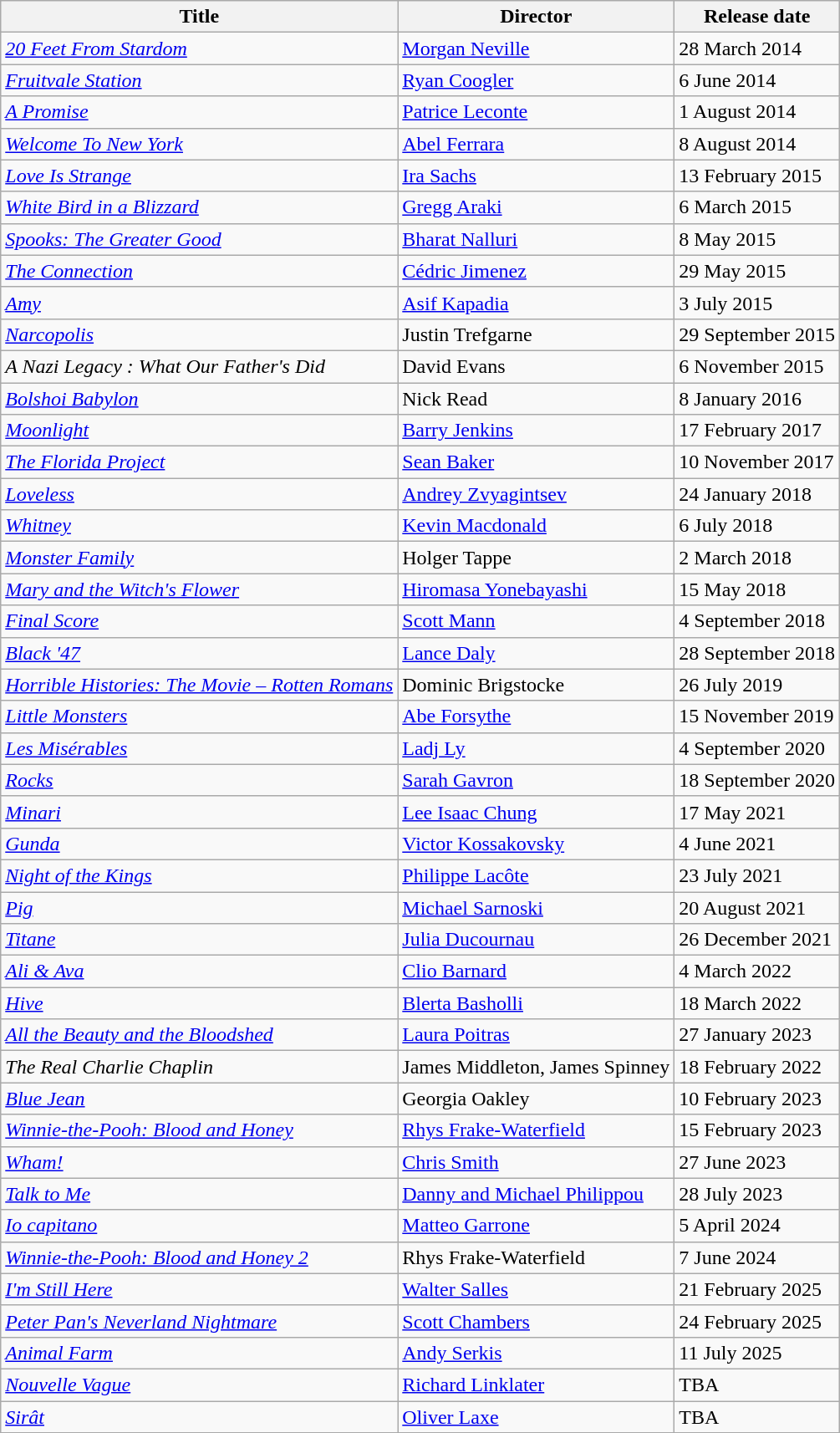<table class="wikitable">
<tr>
<th>Title</th>
<th>Director</th>
<th>Release date</th>
</tr>
<tr>
<td><a href='#'><em>20 Feet From Stardom</em></a></td>
<td><a href='#'>Morgan Neville</a></td>
<td>28 March 2014</td>
</tr>
<tr>
<td><em><a href='#'>Fruitvale Station</a></em></td>
<td><a href='#'>Ryan Coogler</a></td>
<td>6 June 2014</td>
</tr>
<tr>
<td><em><a href='#'>A Promise</a></em></td>
<td><a href='#'>Patrice Leconte</a></td>
<td>1 August 2014</td>
</tr>
<tr>
<td><em><a href='#'>Welcome To New York</a></em></td>
<td><a href='#'>Abel Ferrara</a></td>
<td>8 August 2014</td>
</tr>
<tr>
<td><em><a href='#'>Love Is Strange</a></em></td>
<td><a href='#'>Ira Sachs</a></td>
<td>13 February 2015</td>
</tr>
<tr>
<td><em><a href='#'>White Bird in a Blizzard</a></em></td>
<td><a href='#'>Gregg Araki</a></td>
<td>6 March 2015</td>
</tr>
<tr>
<td><em><a href='#'>Spooks: The Greater Good</a></em></td>
<td><a href='#'>Bharat Nalluri</a></td>
<td>8 May 2015</td>
</tr>
<tr>
<td><em><a href='#'>The Connection</a></em></td>
<td><a href='#'>Cédric Jimenez</a></td>
<td>29 May 2015</td>
</tr>
<tr>
<td><em><a href='#'>Amy</a></em></td>
<td><a href='#'>Asif Kapadia</a></td>
<td>3 July 2015</td>
</tr>
<tr>
<td><em><a href='#'>Narcopolis</a></em></td>
<td>Justin Trefgarne</td>
<td>29 September 2015</td>
</tr>
<tr>
<td><em>A Nazi Legacy : What Our Father's Did</em></td>
<td>David Evans</td>
<td>6 November 2015</td>
</tr>
<tr>
<td><em><a href='#'>Bolshoi Babylon</a></em></td>
<td>Nick Read</td>
<td>8 January 2016</td>
</tr>
<tr>
<td><em><a href='#'>Moonlight</a></em></td>
<td><a href='#'>Barry Jenkins</a></td>
<td>17 February 2017</td>
</tr>
<tr>
<td><em><a href='#'>The Florida Project</a></em></td>
<td><a href='#'>Sean Baker</a></td>
<td>10 November 2017</td>
</tr>
<tr>
<td><em><a href='#'>Loveless</a></em></td>
<td><a href='#'>Andrey Zvyagintsev</a></td>
<td>24 January 2018</td>
</tr>
<tr>
<td><em><a href='#'>Whitney</a></em></td>
<td><a href='#'>Kevin Macdonald</a></td>
<td>6 July 2018</td>
</tr>
<tr>
<td><em><a href='#'>Monster Family</a></em></td>
<td>Holger Tappe</td>
<td>2 March 2018</td>
</tr>
<tr>
<td><em><a href='#'>Mary and the Witch's Flower</a></em></td>
<td><a href='#'>Hiromasa Yonebayashi</a></td>
<td>15 May 2018</td>
</tr>
<tr>
<td><em><a href='#'>Final Score</a></em></td>
<td><a href='#'>Scott Mann</a></td>
<td>4 September 2018</td>
</tr>
<tr>
<td><em><a href='#'>Black '47</a></em></td>
<td><a href='#'>Lance Daly</a></td>
<td>28 September 2018 </td>
</tr>
<tr>
<td><em><a href='#'>Horrible Histories: The Movie – Rotten Romans</a></em></td>
<td>Dominic Brigstocke</td>
<td>26 July 2019</td>
</tr>
<tr>
<td><em><a href='#'>Little Monsters</a></em></td>
<td><a href='#'>Abe Forsythe</a></td>
<td>15 November 2019</td>
</tr>
<tr>
<td><em><a href='#'>Les Misérables</a></em></td>
<td><a href='#'>Ladj Ly</a></td>
<td>4 September 2020</td>
</tr>
<tr>
<td><em><a href='#'>Rocks</a></em></td>
<td><a href='#'>Sarah Gavron</a></td>
<td>18 September 2020</td>
</tr>
<tr>
<td><em><a href='#'>Minari</a></em></td>
<td><a href='#'>Lee Isaac Chung</a></td>
<td>17 May 2021</td>
</tr>
<tr>
<td><em><a href='#'>Gunda</a></em></td>
<td><a href='#'>Victor Kossakovsky</a></td>
<td>4 June 2021</td>
</tr>
<tr>
<td><em><a href='#'>Night of the Kings</a></em></td>
<td><a href='#'>Philippe Lacôte</a></td>
<td>23 July 2021</td>
</tr>
<tr>
<td><em><a href='#'>Pig</a></em></td>
<td><a href='#'>Michael Sarnoski</a></td>
<td>20 August 2021</td>
</tr>
<tr>
<td><em><a href='#'>Titane</a></em></td>
<td><a href='#'>Julia Ducournau</a></td>
<td>26 December 2021</td>
</tr>
<tr>
<td><em><a href='#'>Ali & Ava</a></em></td>
<td><a href='#'>Clio Barnard</a></td>
<td>4 March 2022</td>
</tr>
<tr>
<td><em><a href='#'>Hive</a></em></td>
<td><a href='#'>Blerta Basholli</a></td>
<td>18 March 2022</td>
</tr>
<tr>
<td><em><a href='#'>All the Beauty and the Bloodshed</a></em></td>
<td><a href='#'>Laura Poitras</a></td>
<td>27 January 2023</td>
</tr>
<tr>
<td><em>The Real Charlie Chaplin</em></td>
<td>James Middleton, James Spinney</td>
<td>18 February 2022</td>
</tr>
<tr>
<td><em><a href='#'>Blue Jean</a></em></td>
<td>Georgia Oakley</td>
<td>10 February 2023</td>
</tr>
<tr>
<td><em><a href='#'>Winnie-the-Pooh: Blood and Honey</a></em></td>
<td><a href='#'>Rhys Frake-Waterfield</a></td>
<td>15 February 2023</td>
</tr>
<tr>
<td><em><a href='#'>Wham!</a></em></td>
<td><a href='#'>Chris Smith</a></td>
<td>27 June 2023</td>
</tr>
<tr>
<td><em><a href='#'>Talk to Me</a></em></td>
<td><a href='#'>Danny and Michael Philippou</a></td>
<td>28 July 2023</td>
</tr>
<tr>
<td><em><a href='#'>Io capitano</a></em></td>
<td><a href='#'>Matteo Garrone</a></td>
<td>5 April 2024</td>
</tr>
<tr>
<td><em><a href='#'>Winnie-the-Pooh: Blood and Honey 2</a></em></td>
<td>Rhys Frake-Waterfield</td>
<td>7 June 2024</td>
</tr>
<tr>
<td><em><a href='#'>I'm Still Here</a></em></td>
<td><a href='#'>Walter Salles</a></td>
<td>21 February 2025</td>
</tr>
<tr>
<td><em><a href='#'>Peter Pan's Neverland Nightmare</a></em></td>
<td><a href='#'>Scott Chambers</a></td>
<td>24 February 2025</td>
</tr>
<tr>
<td><em><a href='#'>Animal Farm</a></em></td>
<td><a href='#'>Andy Serkis</a></td>
<td>11 July 2025</td>
</tr>
<tr>
<td><em><a href='#'>Nouvelle Vague</a></em></td>
<td><a href='#'>Richard Linklater</a></td>
<td>TBA</td>
</tr>
<tr>
<td><em><a href='#'>Sirât</a></em></td>
<td><a href='#'>Oliver Laxe</a></td>
<td>TBA</td>
</tr>
</table>
